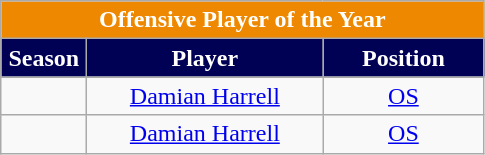<table class="wikitable sortable" style="text-align:center">
<tr>
<td colspan="4" style="background:#e80; color:white;"><strong>Offensive Player of the Year</strong></td>
</tr>
<tr>
<th style="width:50px; background:#005; color:white;">Season</th>
<th style="width:150px; background:#005; color:white;">Player</th>
<th style="width:100px; background:#005; color:white;">Position</th>
</tr>
<tr>
<td></td>
<td><a href='#'>Damian Harrell</a></td>
<td><a href='#'>OS</a></td>
</tr>
<tr>
<td></td>
<td><a href='#'>Damian Harrell</a></td>
<td><a href='#'>OS</a></td>
</tr>
</table>
